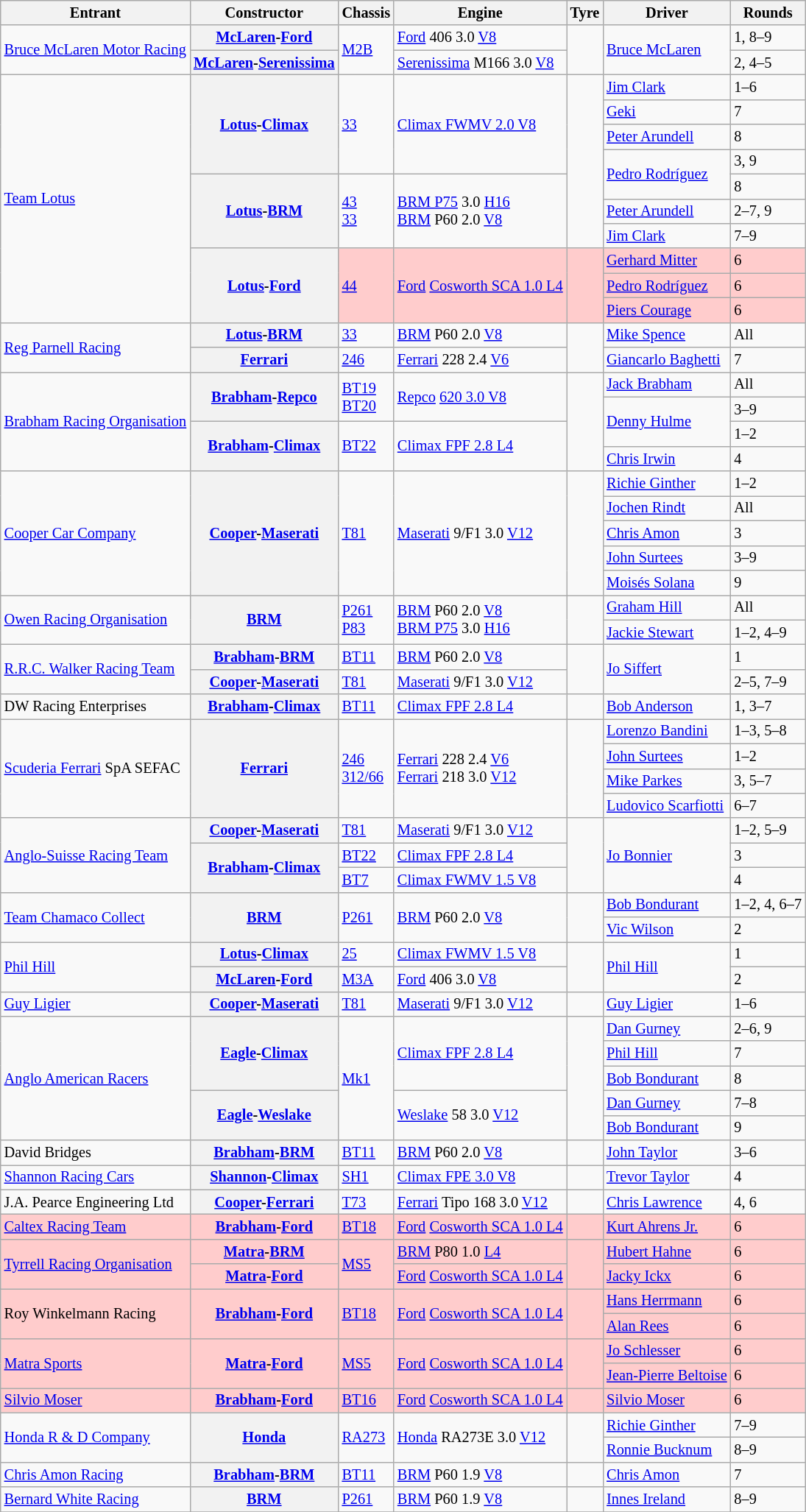<table class="wikitable sortable" style="font-size: 85%">
<tr>
<th>Entrant</th>
<th>Constructor</th>
<th>Chassis</th>
<th>Engine</th>
<th>Tyre</th>
<th>Driver</th>
<th>Rounds</th>
</tr>
<tr>
<td rowspan=2> <a href='#'>Bruce McLaren Motor Racing</a></td>
<th><a href='#'>McLaren</a>-<a href='#'>Ford</a></th>
<td rowspan=2><a href='#'>M2B</a></td>
<td><a href='#'>Ford</a> 406 3.0 <a href='#'>V8</a></td>
<td rowspan=2></td>
<td rowspan=2> <a href='#'>Bruce McLaren</a></td>
<td>1, 8–9</td>
</tr>
<tr>
<th><a href='#'>McLaren</a>-<a href='#'>Serenissima</a></th>
<td><a href='#'>Serenissima</a> M166 3.0 <a href='#'>V8</a></td>
<td>2, 4–5</td>
</tr>
<tr>
<td rowspan=10> <a href='#'>Team Lotus</a></td>
<th rowspan=4><a href='#'>Lotus</a>-<a href='#'>Climax</a></th>
<td rowspan=4><a href='#'>33</a></td>
<td rowspan=4><a href='#'>Climax FWMV 2.0 V8</a></td>
<td rowspan=7></td>
<td> <a href='#'>Jim Clark</a></td>
<td>1–6</td>
</tr>
<tr>
<td> <a href='#'>Geki</a></td>
<td>7</td>
</tr>
<tr>
<td> <a href='#'>Peter Arundell</a></td>
<td>8</td>
</tr>
<tr>
<td rowspan="2"> <a href='#'>Pedro Rodríguez</a></td>
<td>3, 9</td>
</tr>
<tr>
<th rowspan=3><a href='#'>Lotus</a>-<a href='#'>BRM</a></th>
<td rowspan=3><a href='#'>43</a><br><a href='#'>33</a></td>
<td rowspan=3><a href='#'>BRM P75</a> 3.0 <a href='#'>H16</a><br><a href='#'>BRM</a> P60 2.0 <a href='#'>V8</a></td>
<td>8</td>
</tr>
<tr>
<td> <a href='#'>Peter Arundell</a></td>
<td>2–7, 9</td>
</tr>
<tr>
<td> <a href='#'>Jim Clark</a></td>
<td>7–9</td>
</tr>
<tr>
<th rowspan=3><a href='#'>Lotus</a>-<a href='#'>Ford</a></th>
<td rowspan=3 style="background:#ffcccc;"><a href='#'>44</a></td>
<td rowspan=3 style="background:#ffcccc;"><a href='#'>Ford</a> <a href='#'>Cosworth SCA 1.0 L4</a></td>
<td rowspan=3 style="background:#ffcccc;"></td>
<td style="background:#ffcccc;"> <a href='#'>Gerhard Mitter</a></td>
<td style="background:#ffcccc;">6</td>
</tr>
<tr>
<td style="background:#ffcccc;"> <a href='#'>Pedro Rodríguez</a></td>
<td style="background:#ffcccc;">6</td>
</tr>
<tr>
<td style="background:#ffcccc;"> <a href='#'>Piers Courage</a></td>
<td style="background:#ffcccc;">6</td>
</tr>
<tr>
<td rowspan=2> <a href='#'>Reg Parnell Racing</a></td>
<th><a href='#'>Lotus</a>-<a href='#'>BRM</a></th>
<td><a href='#'>33</a></td>
<td><a href='#'>BRM</a> P60 2.0 <a href='#'>V8</a></td>
<td rowspan=2></td>
<td> <a href='#'>Mike Spence</a></td>
<td>All</td>
</tr>
<tr>
<th><a href='#'>Ferrari</a></th>
<td><a href='#'>246</a></td>
<td><a href='#'>Ferrari</a> 228 2.4 <a href='#'>V6</a></td>
<td> <a href='#'>Giancarlo Baghetti</a></td>
<td>7</td>
</tr>
<tr>
<td rowspan=4> <a href='#'>Brabham Racing Organisation</a></td>
<th rowspan=2><a href='#'>Brabham</a>-<a href='#'>Repco</a></th>
<td rowspan=2><a href='#'>BT19</a><br><a href='#'>BT20</a></td>
<td rowspan=2><a href='#'>Repco</a> <a href='#'>620 3.0 V8</a></td>
<td rowspan=4></td>
<td> <a href='#'>Jack Brabham</a></td>
<td>All</td>
</tr>
<tr>
<td rowspan=2> <a href='#'>Denny Hulme</a></td>
<td>3–9</td>
</tr>
<tr>
<th rowspan=2><a href='#'>Brabham</a>-<a href='#'>Climax</a></th>
<td rowspan=2><a href='#'>BT22</a></td>
<td rowspan=2><a href='#'>Climax FPF 2.8 L4</a></td>
<td>1–2</td>
</tr>
<tr>
<td> <a href='#'>Chris Irwin</a></td>
<td>4</td>
</tr>
<tr>
<td rowspan=5> <a href='#'>Cooper Car Company</a></td>
<th rowspan=5><a href='#'>Cooper</a>-<a href='#'>Maserati</a></th>
<td rowspan=5><a href='#'>T81</a></td>
<td rowspan=5><a href='#'>Maserati</a> 9/F1 3.0 <a href='#'>V12</a></td>
<td rowspan=5></td>
<td> <a href='#'>Richie Ginther</a></td>
<td>1–2</td>
</tr>
<tr>
<td> <a href='#'>Jochen Rindt</a></td>
<td>All</td>
</tr>
<tr>
<td> <a href='#'>Chris Amon</a></td>
<td>3</td>
</tr>
<tr>
<td> <a href='#'>John Surtees</a></td>
<td>3–9</td>
</tr>
<tr>
<td> <a href='#'>Moisés Solana</a></td>
<td>9</td>
</tr>
<tr>
<td rowspan=2> <a href='#'>Owen Racing Organisation</a></td>
<th rowspan=2><a href='#'>BRM</a></th>
<td rowspan=2><a href='#'>P261</a><br><a href='#'>P83</a></td>
<td rowspan=2><a href='#'>BRM</a> P60 2.0 <a href='#'>V8</a> <br> <a href='#'>BRM P75</a> 3.0 <a href='#'>H16</a></td>
<td rowspan=2></td>
<td> <a href='#'>Graham Hill</a></td>
<td>All</td>
</tr>
<tr>
<td> <a href='#'>Jackie Stewart</a></td>
<td>1–2, 4–9</td>
</tr>
<tr>
<td rowspan=2> <a href='#'>R.R.C. Walker Racing Team</a></td>
<th><a href='#'>Brabham</a>-<a href='#'>BRM</a></th>
<td><a href='#'>BT11</a></td>
<td><a href='#'>BRM</a> P60 2.0 <a href='#'>V8</a></td>
<td rowspan=2></td>
<td rowspan=2> <a href='#'>Jo Siffert</a></td>
<td>1</td>
</tr>
<tr>
<th><a href='#'>Cooper</a>-<a href='#'>Maserati</a></th>
<td><a href='#'>T81</a></td>
<td><a href='#'>Maserati</a> 9/F1 3.0 <a href='#'>V12</a></td>
<td>2–5, 7–9</td>
</tr>
<tr>
<td> DW Racing Enterprises</td>
<th><a href='#'>Brabham</a>-<a href='#'>Climax</a></th>
<td><a href='#'>BT11</a></td>
<td><a href='#'>Climax FPF 2.8 L4</a></td>
<td></td>
<td> <a href='#'>Bob Anderson</a></td>
<td>1, 3–7</td>
</tr>
<tr>
<td rowspan=4> <a href='#'>Scuderia Ferrari</a> SpA SEFAC</td>
<th rowspan=4><a href='#'>Ferrari</a></th>
<td rowspan=4><a href='#'>246</a><br><a href='#'>312/66</a></td>
<td rowspan=4><a href='#'>Ferrari</a> 228 2.4 <a href='#'>V6</a><br><a href='#'>Ferrari</a> 218 3.0 <a href='#'>V12</a></td>
<td rowspan=4><br></td>
<td> <a href='#'>Lorenzo Bandini</a></td>
<td>1–3, 5–8</td>
</tr>
<tr>
<td> <a href='#'>John Surtees</a></td>
<td>1–2</td>
</tr>
<tr>
<td> <a href='#'>Mike Parkes</a></td>
<td>3, 5–7</td>
</tr>
<tr>
<td> <a href='#'>Ludovico Scarfiotti</a></td>
<td>6–7</td>
</tr>
<tr>
<td rowspan=3> <a href='#'>Anglo-Suisse Racing Team</a></td>
<th><a href='#'>Cooper</a>-<a href='#'>Maserati</a></th>
<td><a href='#'>T81</a></td>
<td><a href='#'>Maserati</a> 9/F1 3.0 <a href='#'>V12</a></td>
<td rowspan=3></td>
<td rowspan=3> <a href='#'>Jo Bonnier</a></td>
<td>1–2, 5–9</td>
</tr>
<tr>
<th rowspan=2><a href='#'>Brabham</a>-<a href='#'>Climax</a></th>
<td><a href='#'>BT22</a></td>
<td><a href='#'>Climax FPF 2.8 L4</a></td>
<td>3</td>
</tr>
<tr>
<td><a href='#'>BT7</a></td>
<td><a href='#'>Climax FWMV 1.5 V8</a></td>
<td>4</td>
</tr>
<tr>
<td rowspan=2> <a href='#'>Team Chamaco Collect</a></td>
<th rowspan=2><a href='#'>BRM</a></th>
<td rowspan=2><a href='#'>P261</a></td>
<td rowspan=2><a href='#'>BRM</a> P60 2.0 <a href='#'>V8</a></td>
<td rowspan=2></td>
<td> <a href='#'>Bob Bondurant</a></td>
<td>1–2, 4, 6–7</td>
</tr>
<tr>
<td> <a href='#'>Vic Wilson</a></td>
<td>2</td>
</tr>
<tr>
<td rowspan=2> <a href='#'>Phil Hill</a></td>
<th><a href='#'>Lotus</a>-<a href='#'>Climax</a></th>
<td><a href='#'>25</a></td>
<td><a href='#'>Climax FWMV 1.5 V8</a></td>
<td rowspan=2></td>
<td rowspan=2> <a href='#'>Phil Hill</a></td>
<td>1</td>
</tr>
<tr>
<th><a href='#'>McLaren</a>-<a href='#'>Ford</a></th>
<td><a href='#'>M3A</a></td>
<td><a href='#'>Ford</a> 406 3.0 <a href='#'>V8</a></td>
<td>2</td>
</tr>
<tr>
<td> <a href='#'>Guy Ligier</a></td>
<th><a href='#'>Cooper</a>-<a href='#'>Maserati</a></th>
<td><a href='#'>T81</a></td>
<td><a href='#'>Maserati</a> 9/F1 3.0 <a href='#'>V12</a></td>
<td></td>
<td> <a href='#'>Guy Ligier</a></td>
<td>1–6</td>
</tr>
<tr>
<td rowspan=5> <a href='#'>Anglo American Racers</a></td>
<th rowspan=3><a href='#'>Eagle</a>-<a href='#'>Climax</a></th>
<td rowspan=5><a href='#'>Mk1</a></td>
<td rowspan=3><a href='#'>Climax FPF 2.8 L4</a></td>
<td rowspan=5></td>
<td> <a href='#'>Dan Gurney</a></td>
<td>2–6, 9</td>
</tr>
<tr>
<td> <a href='#'>Phil Hill</a></td>
<td>7</td>
</tr>
<tr>
<td> <a href='#'>Bob Bondurant</a></td>
<td>8</td>
</tr>
<tr>
<th rowspan=2><a href='#'>Eagle</a>-<a href='#'>Weslake</a></th>
<td rowspan=2><a href='#'>Weslake</a> 58 3.0 <a href='#'>V12</a></td>
<td> <a href='#'>Dan Gurney</a></td>
<td>7–8</td>
</tr>
<tr>
<td> <a href='#'>Bob Bondurant</a></td>
<td>9</td>
</tr>
<tr>
<td> David Bridges</td>
<th><a href='#'>Brabham</a>-<a href='#'>BRM</a></th>
<td><a href='#'>BT11</a></td>
<td><a href='#'>BRM</a> P60 2.0 <a href='#'>V8</a></td>
<td></td>
<td> <a href='#'>John Taylor</a></td>
<td>3–6</td>
</tr>
<tr>
<td> <a href='#'>Shannon Racing Cars</a></td>
<th><a href='#'>Shannon</a>-<a href='#'>Climax</a></th>
<td><a href='#'>SH1</a></td>
<td><a href='#'>Climax FPE 3.0 V8</a></td>
<td></td>
<td> <a href='#'>Trevor Taylor</a></td>
<td>4</td>
</tr>
<tr>
<td> J.A. Pearce Engineering Ltd</td>
<th><a href='#'>Cooper</a>-<a href='#'>Ferrari</a></th>
<td><a href='#'>T73</a></td>
<td><a href='#'>Ferrari</a> Tipo 168 3.0 <a href='#'>V12</a></td>
<td></td>
<td> <a href='#'>Chris Lawrence</a></td>
<td>4, 6</td>
</tr>
<tr>
<td style="background:#ffcccc;"> <a href='#'>Caltex Racing Team</a></td>
<th style="background:#ffcccc;"><a href='#'>Brabham</a>-<a href='#'>Ford</a></th>
<td style="background:#ffcccc;"><a href='#'>BT18</a></td>
<td style="background:#ffcccc;"><a href='#'>Ford</a> <a href='#'>Cosworth SCA 1.0 L4</a></td>
<td style="background:#ffcccc;"></td>
<td style="background:#ffcccc;"> <a href='#'>Kurt Ahrens Jr.</a></td>
<td style="background:#ffcccc;">6</td>
</tr>
<tr>
<td style="background:#ffcccc;" rowspan=2> <a href='#'>Tyrrell Racing Organisation</a></td>
<th style="background:#ffcccc;"><a href='#'>Matra</a>-<a href='#'>BRM</a></th>
<td style="background:#ffcccc;" rowspan=2><a href='#'>MS5</a></td>
<td style="background:#ffcccc;"><a href='#'>BRM</a> P80 1.0 <a href='#'>L4</a></td>
<td style="background:#ffcccc;" rowspan=2></td>
<td style="background:#ffcccc;"> <a href='#'>Hubert Hahne</a></td>
<td style="background:#ffcccc;">6</td>
</tr>
<tr>
<th style="background:#ffcccc;"><a href='#'>Matra</a>-<a href='#'>Ford</a></th>
<td style="background:#ffcccc;"><a href='#'>Ford</a> <a href='#'>Cosworth SCA 1.0 L4</a></td>
<td style="background:#ffcccc;"> <a href='#'>Jacky Ickx</a></td>
<td style="background:#ffcccc;">6</td>
</tr>
<tr>
<td style="background:#ffcccc;" rowspan=2> Roy Winkelmann Racing</td>
<th style="background:#ffcccc;" rowspan=2><a href='#'>Brabham</a>-<a href='#'>Ford</a></th>
<td style="background:#ffcccc;" rowspan=2><a href='#'>BT18</a></td>
<td style="background:#ffcccc;" rowspan=2><a href='#'>Ford</a> <a href='#'>Cosworth SCA 1.0 L4</a></td>
<td style="background:#ffcccc;" rowspan=2></td>
<td style="background:#ffcccc;"> <a href='#'>Hans Herrmann</a></td>
<td style="background:#ffcccc;">6</td>
</tr>
<tr>
<td style="background:#ffcccc;"> <a href='#'>Alan Rees</a></td>
<td style="background:#ffcccc;">6</td>
</tr>
<tr>
<td style="background:#ffcccc;" rowspan=2> <a href='#'>Matra Sports</a></td>
<th style="background:#ffcccc;" rowspan=2><a href='#'>Matra</a>-<a href='#'>Ford</a></th>
<td style="background:#ffcccc;" rowspan=2><a href='#'>MS5</a></td>
<td style="background:#ffcccc;" rowspan=2><a href='#'>Ford</a> <a href='#'>Cosworth SCA 1.0 L4</a></td>
<td style="background:#ffcccc;" rowspan=2></td>
<td style="background:#ffcccc;"> <a href='#'>Jo Schlesser</a></td>
<td style="background:#ffcccc;">6</td>
</tr>
<tr>
<td style="background:#ffcccc;"> <a href='#'>Jean-Pierre Beltoise</a></td>
<td style="background:#ffcccc;">6</td>
</tr>
<tr>
<td style="background:#ffcccc;"> <a href='#'>Silvio Moser</a></td>
<th style="background:#ffcccc;"><a href='#'>Brabham</a>-<a href='#'>Ford</a></th>
<td style="background:#ffcccc;"><a href='#'>BT16</a></td>
<td style="background:#ffcccc;"><a href='#'>Ford</a> <a href='#'>Cosworth SCA 1.0 L4</a></td>
<td style="background:#ffcccc;"></td>
<td style="background:#ffcccc;"> <a href='#'>Silvio Moser</a></td>
<td style="background:#ffcccc;">6</td>
</tr>
<tr>
<td rowspan=2> <a href='#'>Honda R & D Company</a></td>
<th rowspan=2><a href='#'>Honda</a></th>
<td rowspan=2><a href='#'>RA273</a></td>
<td rowspan=2><a href='#'>Honda</a> RA273E 3.0 <a href='#'>V12</a></td>
<td rowspan=2></td>
<td> <a href='#'>Richie Ginther</a></td>
<td>7–9</td>
</tr>
<tr>
<td> <a href='#'>Ronnie Bucknum</a></td>
<td>8–9</td>
</tr>
<tr>
<td> <a href='#'>Chris Amon Racing</a></td>
<th><a href='#'>Brabham</a>-<a href='#'>BRM</a></th>
<td><a href='#'>BT11</a></td>
<td><a href='#'>BRM</a> P60 1.9 <a href='#'>V8</a></td>
<td></td>
<td> <a href='#'>Chris Amon</a></td>
<td>7</td>
</tr>
<tr>
<td> <a href='#'>Bernard White Racing</a></td>
<th><a href='#'>BRM</a></th>
<td><a href='#'>P261</a></td>
<td><a href='#'>BRM</a> P60 1.9 <a href='#'>V8</a></td>
<td></td>
<td> <a href='#'>Innes Ireland</a></td>
<td>8–9</td>
</tr>
<tr>
</tr>
</table>
